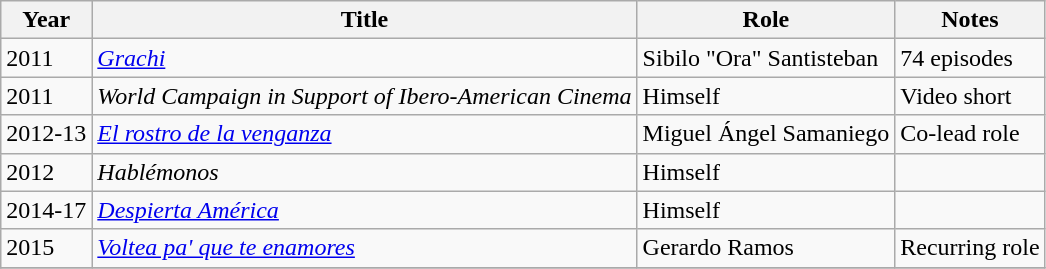<table class="wikitable">
<tr>
<th>Year</th>
<th>Title</th>
<th>Role</th>
<th>Notes</th>
</tr>
<tr>
<td>2011</td>
<td><em><a href='#'>Grachi</a></em></td>
<td>Sibilo "Ora" Santisteban</td>
<td>74 episodes</td>
</tr>
<tr>
<td>2011</td>
<td><em>World Campaign in Support of Ibero-American Cinema</em></td>
<td>Himself</td>
<td>Video short</td>
</tr>
<tr>
<td>2012-13</td>
<td><em><a href='#'>El rostro de la venganza</a></em></td>
<td>Miguel Ángel Samaniego</td>
<td>Co-lead role</td>
</tr>
<tr>
<td>2012</td>
<td><em>Hablémonos</em></td>
<td>Himself</td>
<td></td>
</tr>
<tr>
<td>2014-17</td>
<td><em><a href='#'>Despierta América</a></em></td>
<td>Himself</td>
<td></td>
</tr>
<tr>
<td>2015</td>
<td><em><a href='#'>Voltea pa' que te enamores</a></em></td>
<td>Gerardo Ramos</td>
<td>Recurring role</td>
</tr>
<tr>
</tr>
</table>
